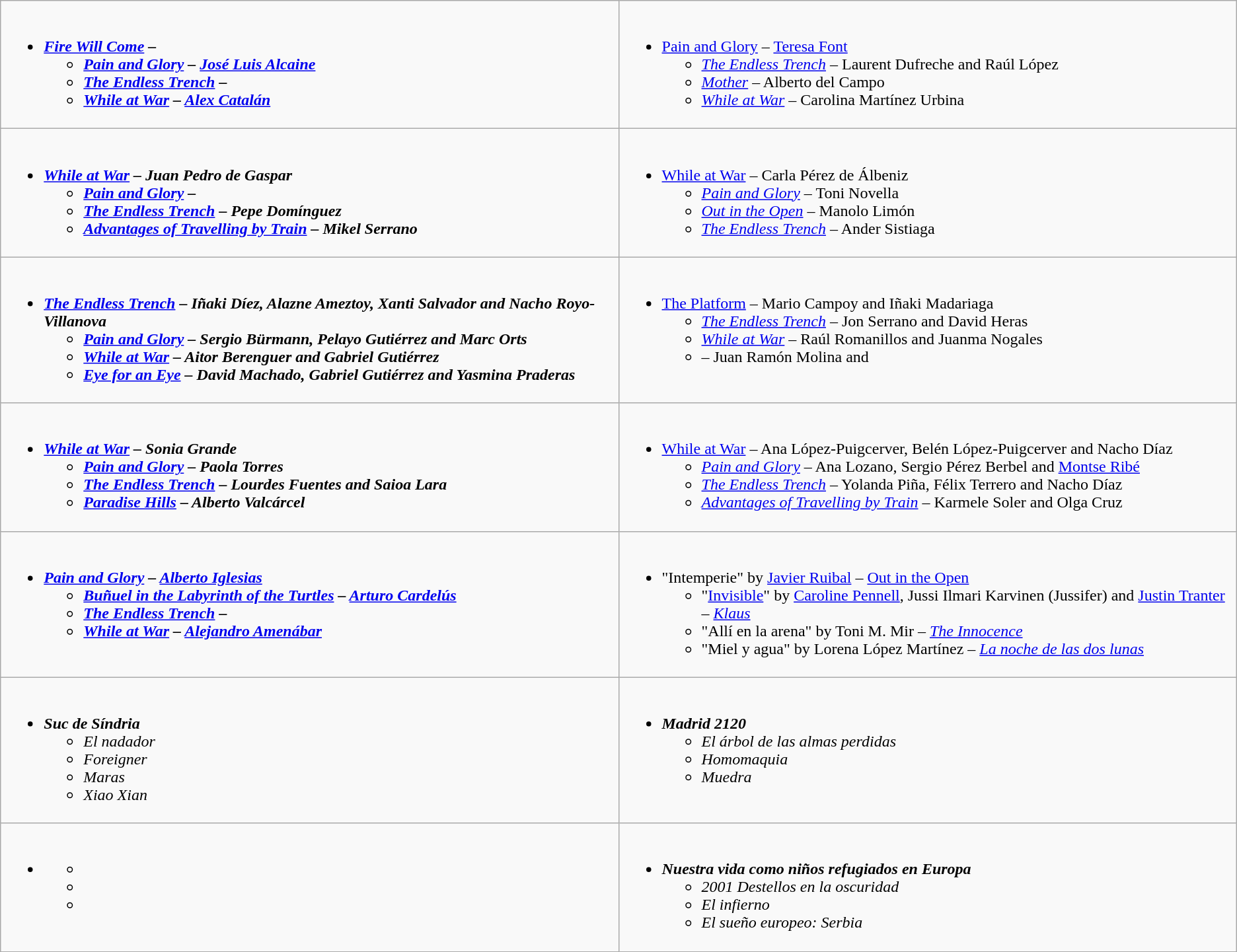<table class=wikitable style="width=100%">
<tr>
<td style="vertical-align:top;" width="50%"><br><ul><li><strong><em><a href='#'>Fire Will Come</a><em> – <strong><ul><li></em><a href='#'>Pain and Glory</a><em> – <a href='#'>José Luis Alcaine</a></li><li></em><a href='#'>The Endless Trench</a><em> – </li><li></em><a href='#'>While at War</a><em> – <a href='#'>Alex Catalán</a></li></ul></li></ul></td>
<td style="vertical-align:top;" width="50%"><br><ul><li></em></strong><a href='#'>Pain and Glory</a></em> – <a href='#'>Teresa Font</a></strong><ul><li><em><a href='#'>The Endless Trench</a></em> – Laurent Dufreche and Raúl López</li><li><em><a href='#'>Mother</a></em> – Alberto del Campo</li><li><em><a href='#'>While at War</a></em> – Carolina Martínez Urbina</li></ul></li></ul></td>
</tr>
<tr>
<td style="vertical-align:top;" width="50%"><br><ul><li><strong><em><a href='#'>While at War</a><em> – Juan Pedro de Gaspar<strong><ul><li></em><a href='#'>Pain and Glory</a><em> – </li><li></em><a href='#'>The Endless Trench</a><em> – Pepe Domínguez</li><li></em><a href='#'>Advantages of Travelling by Train</a><em> – Mikel Serrano</li></ul></li></ul></td>
<td style="vertical-align:top;" width="50%"><br><ul><li></em></strong><a href='#'>While at War</a></em> – Carla Pérez de Álbeniz</strong><ul><li><em><a href='#'>Pain and Glory</a></em> – Toni Novella</li><li><em><a href='#'>Out in the Open</a></em> – Manolo Limón</li><li><em><a href='#'>The Endless Trench</a></em> – Ander Sistiaga</li></ul></li></ul></td>
</tr>
<tr>
<td style="vertical-align:top;" width="50%"><br><ul><li><strong><em><a href='#'>The Endless Trench</a><em> – Iñaki Díez, Alazne Ameztoy, Xanti Salvador and Nacho Royo-Villanova<strong><ul><li></em><a href='#'>Pain and Glory</a><em> – Sergio Bürmann, Pelayo Gutiérrez and Marc Orts</li><li></em><a href='#'>While at War</a><em> – Aitor Berenguer and Gabriel Gutiérrez</li><li></em><a href='#'>Eye for an Eye</a><em> – David Machado, Gabriel Gutiérrez and Yasmina Praderas</li></ul></li></ul></td>
<td style="vertical-align:top;" width="50%"><br><ul><li></em></strong><a href='#'>The Platform</a></em> – Mario Campoy and Iñaki Madariaga</strong><ul><li><em><a href='#'>The Endless Trench</a></em> – Jon Serrano and David Heras</li><li><em><a href='#'>While at War</a></em> – Raúl Romanillos and Juanma Nogales</li><li><em></em> – Juan Ramón Molina and </li></ul></li></ul></td>
</tr>
<tr>
<td style="vertical-align:top;" width="50%"><br><ul><li><strong><em><a href='#'>While at War</a><em> – Sonia Grande<strong><ul><li></em><a href='#'>Pain and Glory</a><em> – Paola Torres</li><li></em><a href='#'>The Endless Trench</a><em> – Lourdes Fuentes and Saioa Lara</li><li></em><a href='#'>Paradise Hills</a><em> – Alberto Valcárcel</li></ul></li></ul></td>
<td style="vertical-align:top;" width="50%"><br><ul><li></em></strong><a href='#'>While at War</a></em> – Ana López-Puigcerver, Belén López-Puigcerver and Nacho Díaz</strong><ul><li><em><a href='#'>Pain and Glory</a></em> – Ana Lozano, Sergio Pérez Berbel and <a href='#'>Montse Ribé</a></li><li><em><a href='#'>The Endless Trench</a></em> – Yolanda Piña, Félix Terrero and Nacho Díaz</li><li><em><a href='#'>Advantages of Travelling by Train</a></em> – Karmele Soler and Olga Cruz</li></ul></li></ul></td>
</tr>
<tr>
<td style="vertical-align:top;" width="50%"><br><ul><li><strong><em><a href='#'>Pain and Glory</a><em> – <a href='#'>Alberto Iglesias</a><strong><ul><li></em><a href='#'>Buñuel in the Labyrinth of the Turtles</a><em> – <a href='#'>Arturo Cardelús</a></li><li></em><a href='#'>The Endless Trench</a><em> – </li><li></em><a href='#'>While at War</a><em> – <a href='#'>Alejandro Amenábar</a></li></ul></li></ul></td>
<td style="vertical-align:top;" width="50%"><br><ul><li></strong>"Intemperie" by <a href='#'>Javier Ruibal</a> – </em><a href='#'>Out in the Open</a></em></strong><ul><li>"<a href='#'>Invisible</a>" by <a href='#'>Caroline Pennell</a>, Jussi Ilmari Karvinen (Jussifer) and <a href='#'>Justin Tranter</a> – <em><a href='#'>Klaus</a></em></li><li>"Allí en la arena" by Toni M. Mir – <em><a href='#'>The Innocence</a></em></li><li>"Miel y agua" by Lorena López Martínez – <em><a href='#'>La noche de las dos lunas</a></em></li></ul></li></ul></td>
</tr>
<tr>
<td style="vertical-align:top;" width="50%"><br><ul><li><strong><em>Suc de Síndria</em></strong><ul><li><em>El nadador</em></li><li><em>Foreigner</em></li><li><em>Maras</em></li><li><em>Xiao Xian</em></li></ul></li></ul></td>
<td style="vertical-align:top;" width="50%"><br><ul><li><strong><em>Madrid 2120</em></strong><ul><li><em>El árbol de las almas perdidas</em></li><li><em>Homomaquia</em></li><li><em>Muedra</em></li></ul></li></ul></td>
</tr>
<tr>
<td style="vertical-align:top;" width="50%"><br><ul><li><strong><em></em></strong><ul><li><em></em></li><li><em></em></li><li><em></em></li></ul></li></ul></td>
<td style="vertical-align:top;" width="50%"><br><ul><li><strong><em>Nuestra vida como niños refugiados en Europa</em></strong><ul><li><em>2001 Destellos en la oscuridad</em></li><li><em>El infierno</em></li><li><em>El sueño europeo: Serbia</em></li></ul></li></ul></td>
</tr>
</table>
